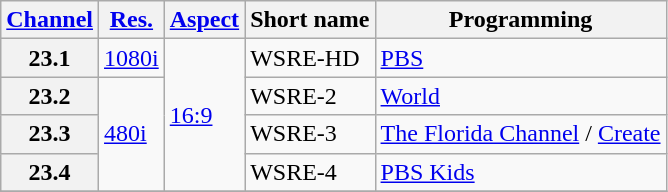<table class="wikitable">
<tr>
<th scope = "col"><a href='#'>Channel</a></th>
<th scope = "col"><a href='#'>Res.</a></th>
<th scope = "col"><a href='#'>Aspect</a></th>
<th scope = "col">Short name</th>
<th scope = "col">Programming</th>
</tr>
<tr>
<th scope = "row">23.1</th>
<td><a href='#'>1080i</a></td>
<td rowspan=4><a href='#'>16:9</a></td>
<td>WSRE-HD</td>
<td><a href='#'>PBS</a></td>
</tr>
<tr>
<th scope = "row">23.2</th>
<td rowspan=3><a href='#'>480i</a></td>
<td>WSRE-2</td>
<td><a href='#'>World</a></td>
</tr>
<tr>
<th scope = "row">23.3</th>
<td>WSRE-3</td>
<td><a href='#'>The Florida Channel</a> / <a href='#'>Create</a></td>
</tr>
<tr>
<th scope = "row">23.4</th>
<td>WSRE-4</td>
<td><a href='#'>PBS Kids</a></td>
</tr>
<tr>
</tr>
</table>
